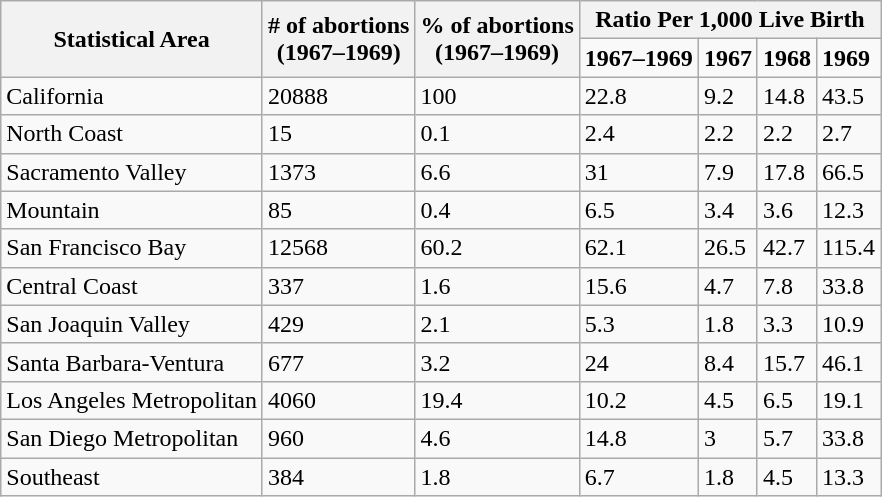<table class="wikitable">
<tr>
<th rowspan="2">Statistical Area</th>
<th rowspan="2"># of abortions<br>(1967–1969)</th>
<th rowspan="2">% of abortions<br>(1967–1969)</th>
<th colspan="4">Ratio Per 1,000 Live Birth</th>
</tr>
<tr>
<td><strong>1967–1969</strong></td>
<td><strong>1967</strong></td>
<td><strong>1968</strong></td>
<td><strong>1969</strong></td>
</tr>
<tr>
<td>California</td>
<td>20888</td>
<td>100</td>
<td>22.8</td>
<td>9.2</td>
<td>14.8</td>
<td>43.5</td>
</tr>
<tr>
<td>North Coast</td>
<td>15</td>
<td>0.1</td>
<td>2.4</td>
<td>2.2</td>
<td>2.2</td>
<td>2.7</td>
</tr>
<tr>
<td>Sacramento Valley</td>
<td>1373</td>
<td>6.6</td>
<td>31</td>
<td>7.9</td>
<td>17.8</td>
<td>66.5</td>
</tr>
<tr>
<td>Mountain</td>
<td>85</td>
<td>0.4</td>
<td>6.5</td>
<td>3.4</td>
<td>3.6</td>
<td>12.3</td>
</tr>
<tr>
<td>San Francisco Bay</td>
<td>12568</td>
<td>60.2</td>
<td>62.1</td>
<td>26.5</td>
<td>42.7</td>
<td>115.4</td>
</tr>
<tr>
<td>Central Coast</td>
<td>337</td>
<td>1.6</td>
<td>15.6</td>
<td>4.7</td>
<td>7.8</td>
<td>33.8</td>
</tr>
<tr>
<td>San Joaquin Valley</td>
<td>429</td>
<td>2.1</td>
<td>5.3</td>
<td>1.8</td>
<td>3.3</td>
<td>10.9</td>
</tr>
<tr>
<td>Santa Barbara-Ventura</td>
<td>677</td>
<td>3.2</td>
<td>24</td>
<td>8.4</td>
<td>15.7</td>
<td>46.1</td>
</tr>
<tr>
<td>Los Angeles Metropolitan</td>
<td>4060</td>
<td>19.4</td>
<td>10.2</td>
<td>4.5</td>
<td>6.5</td>
<td>19.1</td>
</tr>
<tr>
<td>San Diego Metropolitan</td>
<td>960</td>
<td>4.6</td>
<td>14.8</td>
<td>3</td>
<td>5.7</td>
<td>33.8</td>
</tr>
<tr>
<td>Southeast</td>
<td>384</td>
<td>1.8</td>
<td>6.7</td>
<td>1.8</td>
<td>4.5</td>
<td>13.3</td>
</tr>
</table>
